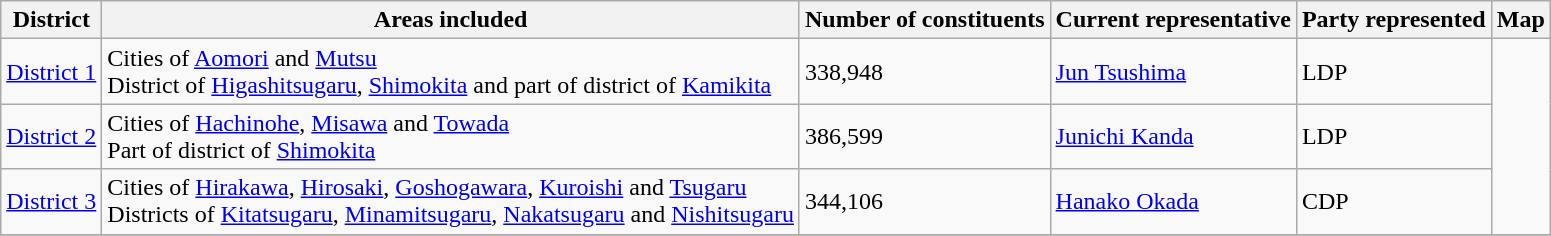<table class="wikitable">
<tr>
<th>District</th>
<th>Areas included</th>
<th>Number of constituents</th>
<th>Current representative</th>
<th>Party represented</th>
<th>Map</th>
</tr>
<tr>
<td><a href='#'>District 1</a></td>
<td>Cities of <a href='#'>Aomori</a> and <a href='#'>Mutsu</a><br>District of <a href='#'>Higashitsugaru</a>, <a href='#'>Shimokita</a> and part of district of <a href='#'>Kamikita</a></td>
<td>338,948</td>
<td><a href='#'>Jun Tsushima</a></td>
<td>LDP</td>
<td rowspan=3></td>
</tr>
<tr>
<td><a href='#'>District 2</a></td>
<td>Cities of <a href='#'>Hachinohe</a>, <a href='#'>Misawa</a> and <a href='#'>Towada</a><br>Part of district of <a href='#'>Shimokita</a></td>
<td>386,599</td>
<td><a href='#'>Junichi Kanda</a></td>
<td>LDP</td>
</tr>
<tr>
<td><a href='#'>District 3</a></td>
<td>Cities of <a href='#'>Hirakawa</a>, <a href='#'>Hirosaki</a>, <a href='#'>Goshogawara</a>, <a href='#'>Kuroishi</a> and <a href='#'>Tsugaru</a><br>Districts of <a href='#'>Kitatsugaru</a>, <a href='#'>Minamitsugaru</a>, <a href='#'>Nakatsugaru</a> and <a href='#'>Nishitsugaru</a></td>
<td>344,106</td>
<td><a href='#'>Hanako Okada</a></td>
<td>CDP</td>
</tr>
<tr>
</tr>
</table>
